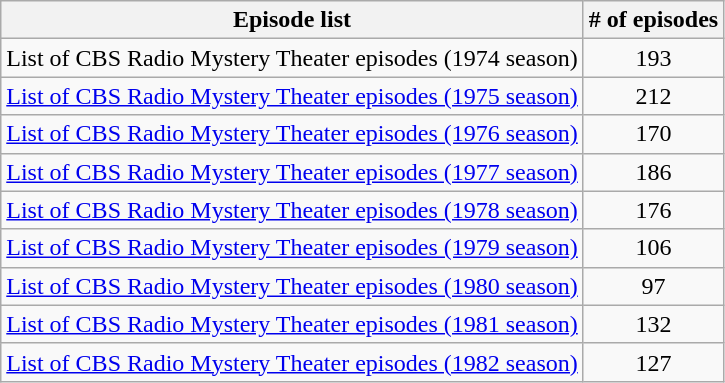<table class="wikitable" style="text-align: center;">
<tr>
<th>Episode list</th>
<th># of episodes</th>
</tr>
<tr>
<td>List of CBS Radio Mystery Theater episodes (1974 season)</td>
<td>193</td>
</tr>
<tr pa>
<td><a href='#'>List of CBS Radio Mystery Theater episodes (1975 season)</a></td>
<td>212</td>
</tr>
<tr>
<td><a href='#'>List of CBS Radio Mystery Theater episodes (1976 season)</a></td>
<td>170</td>
</tr>
<tr>
<td><a href='#'>List of CBS Radio Mystery Theater episodes (1977 season)</a></td>
<td>186</td>
</tr>
<tr>
<td><a href='#'>List of CBS Radio Mystery Theater episodes (1978 season)</a></td>
<td>176</td>
</tr>
<tr>
<td><a href='#'>List of CBS Radio Mystery Theater episodes (1979 season)</a></td>
<td>106</td>
</tr>
<tr>
<td><a href='#'>List of CBS Radio Mystery Theater episodes (1980 season)</a></td>
<td>97</td>
</tr>
<tr>
<td><a href='#'>List of CBS Radio Mystery Theater episodes (1981 season)</a></td>
<td>132</td>
</tr>
<tr>
<td><a href='#'>List of CBS Radio Mystery Theater episodes (1982 season)</a></td>
<td>127</td>
</tr>
</table>
